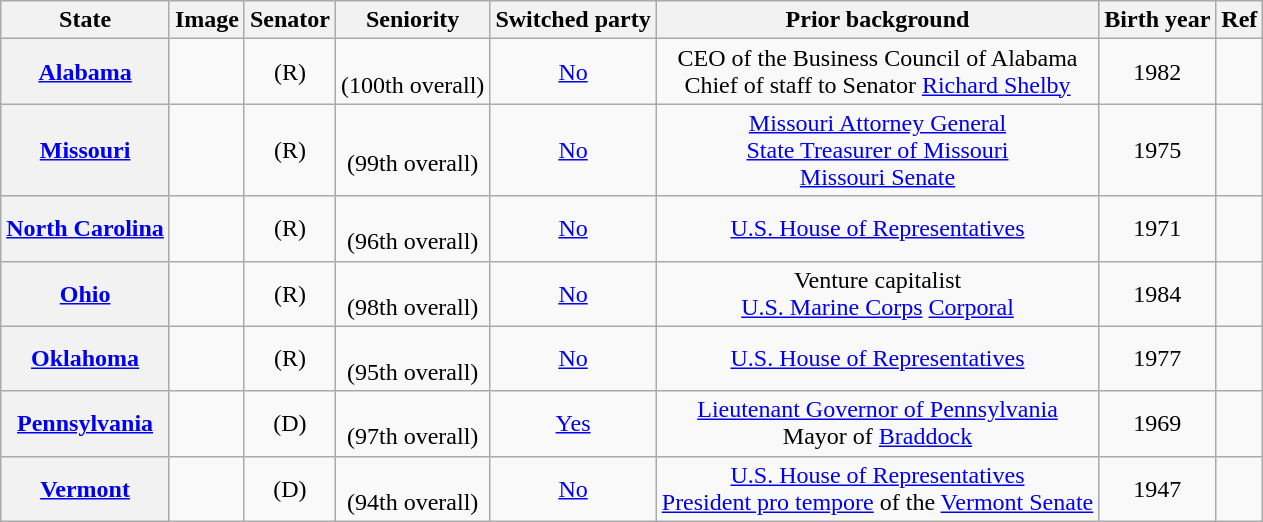<table class="sortable wikitable" style="text-align:center">
<tr>
<th>State</th>
<th>Image</th>
<th>Senator</th>
<th>Seniority</th>
<th>Switched party</th>
<th>Prior background</th>
<th>Birth year</th>
<th>Ref</th>
</tr>
<tr>
<th><a href='#'>Alabama</a></th>
<td></td>
<td> (R)</td>
<td><br>(100th overall)</td>
<td><a href='#'>No</a><br></td>
<td>CEO of the Business Council of Alabama<br>Chief of staff to Senator <a href='#'>Richard Shelby</a></td>
<td>1982</td>
<td></td>
</tr>
<tr>
<th><a href='#'>Missouri</a></th>
<td></td>
<td> (R)</td>
<td><br>(99th overall)</td>
<td><a href='#'>No</a><br></td>
<td><a href='#'>Missouri Attorney General</a><br><a href='#'>State Treasurer of Missouri</a><br><a href='#'>Missouri Senate</a></td>
<td>1975</td>
<td></td>
</tr>
<tr>
<th><a href='#'>North Carolina</a></th>
<td></td>
<td> (R)</td>
<td><br>(96th overall)</td>
<td><a href='#'>No</a><br></td>
<td><a href='#'>U.S. House of Representatives</a></td>
<td>1971</td>
<td></td>
</tr>
<tr>
<th><a href='#'>Ohio</a></th>
<td></td>
<td> (R)</td>
<td><br>(98th overall)</td>
<td><a href='#'>No</a><br></td>
<td>Venture capitalist<br><a href='#'>U.S. Marine Corps</a> <a href='#'>Corporal</a></td>
<td>1984</td>
<td></td>
</tr>
<tr>
<th><a href='#'>Oklahoma</a></th>
<td></td>
<td> (R)</td>
<td><br>(95th overall)</td>
<td><a href='#'>No</a><br></td>
<td><a href='#'>U.S. House of Representatives</a></td>
<td>1977</td>
<td></td>
</tr>
<tr>
<th><a href='#'>Pennsylvania</a></th>
<td></td>
<td> (D)</td>
<td><br>(97th overall)</td>
<td><a href='#'>Yes</a><br></td>
<td><a href='#'>Lieutenant Governor of Pennsylvania</a><br>Mayor of <a href='#'>Braddock</a></td>
<td>1969</td>
<td></td>
</tr>
<tr>
<th><a href='#'>Vermont</a></th>
<td></td>
<td> (D)</td>
<td><br>(94th overall)</td>
<td><a href='#'>No</a><br></td>
<td><a href='#'>U.S. House of Representatives</a><br><a href='#'>President pro tempore</a> of the <a href='#'>Vermont Senate</a></td>
<td>1947</td>
<td></td>
</tr>
</table>
